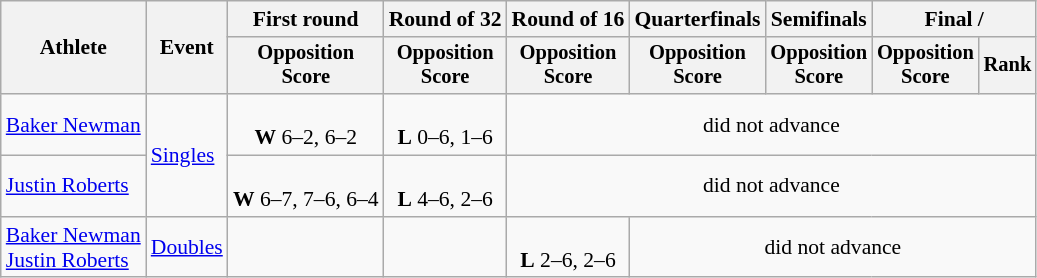<table class=wikitable style="font-size:90%">
<tr>
<th rowspan="2">Athlete</th>
<th rowspan="2">Event</th>
<th>First round</th>
<th>Round of 32</th>
<th>Round of 16</th>
<th>Quarterfinals</th>
<th>Semifinals</th>
<th colspan=2>Final / </th>
</tr>
<tr style="font-size:95%">
<th>Opposition<br>Score</th>
<th>Opposition<br>Score</th>
<th>Opposition<br>Score</th>
<th>Opposition<br>Score</th>
<th>Opposition<br>Score</th>
<th>Opposition<br>Score</th>
<th>Rank</th>
</tr>
<tr align=center>
<td align=left><a href='#'>Baker Newman</a></td>
<td align=left rowspan=2><a href='#'>Singles</a></td>
<td><br><strong>W</strong> 6–2, 6–2</td>
<td><br><strong>L</strong> 0–6, 1–6</td>
<td align=center colspan=6>did not advance</td>
</tr>
<tr align=center>
<td align=left><a href='#'>Justin Roberts</a></td>
<td><br><strong>W</strong> 6–7, 7–6, 6–4</td>
<td><br><strong>L</strong> 4–6, 2–6</td>
<td align=center colspan=6>did not advance</td>
</tr>
<tr align=center>
<td align=left><a href='#'>Baker Newman</a><br><a href='#'>Justin Roberts</a></td>
<td align=left><a href='#'>Doubles</a></td>
<td></td>
<td></td>
<td><br><strong>L</strong> 2–6, 2–6</td>
<td align=center colspan=5>did not advance</td>
</tr>
</table>
